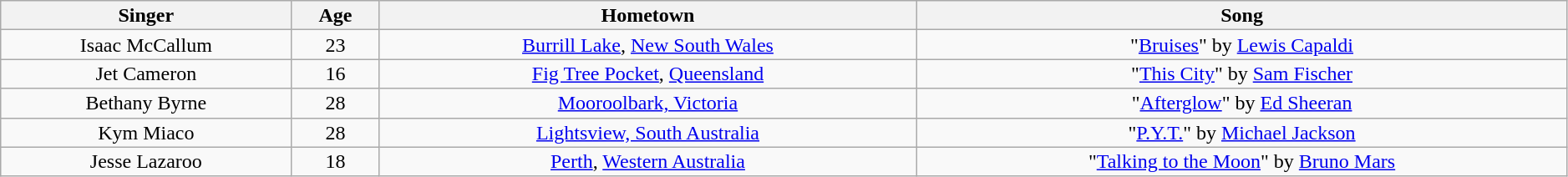<table class="wikitable plainrowheaders" style="text-align:center; line-height:16px; width:99%;">
<tr>
<th scope="col">Singer</th>
<th>Age</th>
<th>Hometown</th>
<th scope="col">Song</th>
</tr>
<tr>
<td>Isaac McCallum</td>
<td>23</td>
<td><a href='#'>Burrill Lake</a>, <a href='#'>New South Wales</a></td>
<td>"<a href='#'>Bruises</a>" by <a href='#'>Lewis Capaldi</a></td>
</tr>
<tr>
<td>Jet Cameron</td>
<td>16</td>
<td><a href='#'>Fig Tree Pocket</a>, <a href='#'>Queensland</a></td>
<td>"<a href='#'>This City</a>" by <a href='#'>Sam Fischer</a></td>
</tr>
<tr>
<td>Bethany Byrne</td>
<td>28</td>
<td><a href='#'>Mooroolbark, Victoria</a></td>
<td>"<a href='#'>Afterglow</a>" by <a href='#'>Ed Sheeran</a></td>
</tr>
<tr>
<td>Kym Miaco</td>
<td>28</td>
<td><a href='#'>Lightsview, South Australia</a></td>
<td>"<a href='#'>P.Y.T.</a>" by <a href='#'>Michael Jackson</a></td>
</tr>
<tr>
<td>Jesse Lazaroo</td>
<td>18</td>
<td><a href='#'>Perth</a>, <a href='#'>Western Australia</a></td>
<td>"<a href='#'>Talking to the Moon</a>" by <a href='#'>Bruno Mars</a></td>
</tr>
</table>
